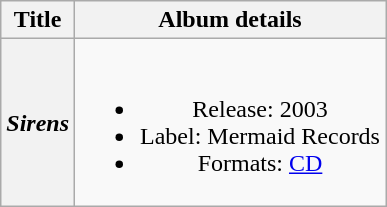<table class="wikitable plainrowheaders" style="text-align:center;">
<tr>
<th scope="col" rowspan="1">Title</th>
<th scope="col" rowspan="1">Album details</th>
</tr>
<tr>
<th scope="row"><em>Sirens</em></th>
<td><br><ul><li>Release: 2003</li><li>Label: Mermaid Records</li><li>Formats: <a href='#'>CD</a></li></ul></td>
</tr>
</table>
